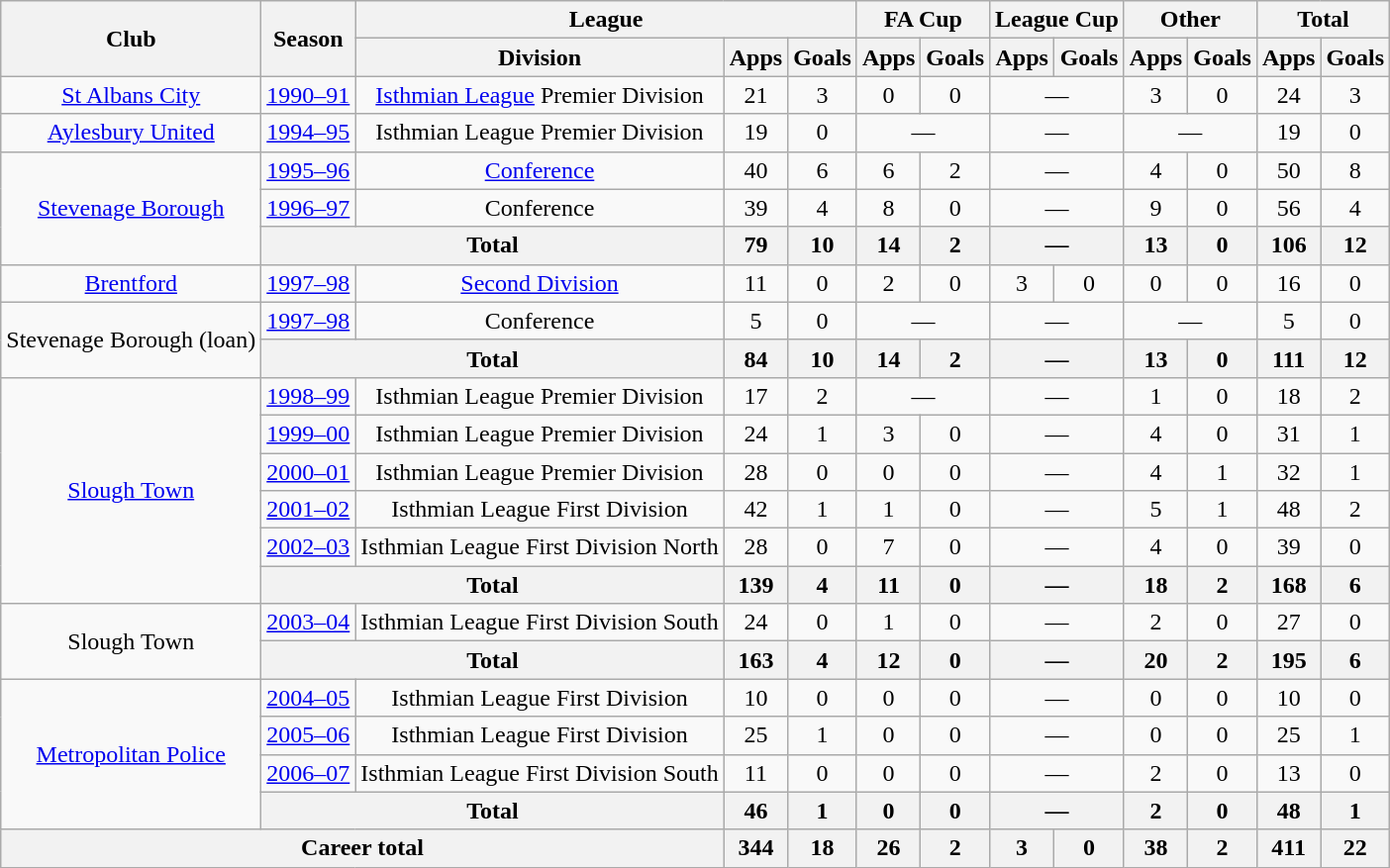<table class="wikitable" style="text-align: center;">
<tr>
<th rowspan="2">Club</th>
<th rowspan="2">Season</th>
<th colspan="3">League</th>
<th colspan="2">FA Cup</th>
<th colspan="2">League Cup</th>
<th colspan="2">Other</th>
<th colspan="2">Total</th>
</tr>
<tr>
<th>Division</th>
<th>Apps</th>
<th>Goals</th>
<th>Apps</th>
<th>Goals</th>
<th>Apps</th>
<th>Goals</th>
<th>Apps</th>
<th>Goals</th>
<th>Apps</th>
<th>Goals</th>
</tr>
<tr>
<td><a href='#'>St Albans City</a></td>
<td><a href='#'>1990–91</a></td>
<td><a href='#'>Isthmian League</a> Premier Division</td>
<td>21</td>
<td>3</td>
<td>0</td>
<td>0</td>
<td colspan="2">—</td>
<td>3</td>
<td>0</td>
<td>24</td>
<td>3</td>
</tr>
<tr>
<td><a href='#'>Aylesbury United</a></td>
<td><a href='#'>1994–95</a></td>
<td>Isthmian League Premier Division</td>
<td>19</td>
<td>0</td>
<td colspan="2">—</td>
<td colspan="2">—</td>
<td colspan="2">—</td>
<td>19</td>
<td>0</td>
</tr>
<tr>
<td rowspan="3"><a href='#'>Stevenage Borough</a></td>
<td><a href='#'>1995–96</a></td>
<td><a href='#'>Conference</a></td>
<td>40</td>
<td>6</td>
<td>6</td>
<td>2</td>
<td colspan="2">—</td>
<td>4</td>
<td>0</td>
<td>50</td>
<td>8</td>
</tr>
<tr>
<td><a href='#'>1996–97</a></td>
<td>Conference</td>
<td>39</td>
<td>4</td>
<td>8</td>
<td>0</td>
<td colspan="2">—</td>
<td>9</td>
<td>0</td>
<td>56</td>
<td>4</td>
</tr>
<tr>
<th colspan="2">Total</th>
<th>79</th>
<th>10</th>
<th>14</th>
<th>2</th>
<th colspan="2">—</th>
<th>13</th>
<th>0</th>
<th>106</th>
<th>12</th>
</tr>
<tr>
<td><a href='#'>Brentford</a></td>
<td><a href='#'>1997–98</a></td>
<td><a href='#'>Second Division</a></td>
<td>11</td>
<td>0</td>
<td>2</td>
<td>0</td>
<td>3</td>
<td>0</td>
<td>0</td>
<td>0</td>
<td>16</td>
<td>0</td>
</tr>
<tr>
<td rowspan="2">Stevenage Borough (loan)</td>
<td><a href='#'>1997–98</a></td>
<td>Conference</td>
<td>5</td>
<td>0</td>
<td colspan="2">—</td>
<td colspan="2">—</td>
<td colspan="2">—</td>
<td>5</td>
<td>0</td>
</tr>
<tr>
<th colspan="2">Total</th>
<th>84</th>
<th>10</th>
<th>14</th>
<th>2</th>
<th colspan="2">—</th>
<th>13</th>
<th>0</th>
<th>111</th>
<th>12</th>
</tr>
<tr>
<td rowspan="6"><a href='#'>Slough Town</a></td>
<td><a href='#'>1998–99</a></td>
<td>Isthmian League Premier Division</td>
<td>17</td>
<td>2</td>
<td colspan="2">—</td>
<td colspan="2">—</td>
<td>1</td>
<td>0</td>
<td>18</td>
<td>2</td>
</tr>
<tr>
<td><a href='#'>1999–00</a></td>
<td>Isthmian League Premier Division</td>
<td>24</td>
<td>1</td>
<td>3</td>
<td>0</td>
<td colspan="2">—</td>
<td>4</td>
<td>0</td>
<td>31</td>
<td>1</td>
</tr>
<tr>
<td><a href='#'>2000–01</a></td>
<td>Isthmian League Premier Division</td>
<td>28</td>
<td>0</td>
<td>0</td>
<td>0</td>
<td colspan="2">—</td>
<td>4</td>
<td>1</td>
<td>32</td>
<td>1</td>
</tr>
<tr>
<td><a href='#'>2001–02</a></td>
<td>Isthmian League First Division</td>
<td>42</td>
<td>1</td>
<td>1</td>
<td>0</td>
<td colspan="2">—</td>
<td>5</td>
<td>1</td>
<td>48</td>
<td>2</td>
</tr>
<tr>
<td><a href='#'>2002–03</a></td>
<td>Isthmian League First Division North</td>
<td>28</td>
<td>0</td>
<td>7</td>
<td>0</td>
<td colspan="2">—</td>
<td>4</td>
<td>0</td>
<td>39</td>
<td>0</td>
</tr>
<tr>
<th colspan="2">Total</th>
<th>139</th>
<th>4</th>
<th>11</th>
<th>0</th>
<th colspan="2">—</th>
<th>18</th>
<th>2</th>
<th>168</th>
<th>6</th>
</tr>
<tr>
<td rowspan="2">Slough Town</td>
<td><a href='#'>2003–04</a></td>
<td>Isthmian League First Division South</td>
<td>24</td>
<td>0</td>
<td>1</td>
<td>0</td>
<td colspan="2">—</td>
<td>2</td>
<td>0</td>
<td>27</td>
<td>0</td>
</tr>
<tr>
<th colspan="2">Total</th>
<th>163</th>
<th>4</th>
<th>12</th>
<th>0</th>
<th colspan="2">—</th>
<th>20</th>
<th>2</th>
<th>195</th>
<th>6</th>
</tr>
<tr>
<td rowspan="4"><a href='#'>Metropolitan Police</a></td>
<td><a href='#'>2004–05</a></td>
<td>Isthmian League First Division</td>
<td>10</td>
<td>0</td>
<td>0</td>
<td>0</td>
<td colspan="2">—</td>
<td>0</td>
<td>0</td>
<td>10</td>
<td>0</td>
</tr>
<tr>
<td><a href='#'>2005–06</a></td>
<td>Isthmian League First Division</td>
<td>25</td>
<td>1</td>
<td>0</td>
<td>0</td>
<td colspan="2">—</td>
<td>0</td>
<td>0</td>
<td>25</td>
<td>1</td>
</tr>
<tr>
<td><a href='#'>2006–07</a></td>
<td>Isthmian League First Division South</td>
<td>11</td>
<td>0</td>
<td>0</td>
<td>0</td>
<td colspan="2">—</td>
<td>2</td>
<td>0</td>
<td>13</td>
<td>0</td>
</tr>
<tr>
<th colspan="2">Total</th>
<th>46</th>
<th>1</th>
<th>0</th>
<th>0</th>
<th colspan="2">—</th>
<th>2</th>
<th>0</th>
<th>48</th>
<th>1</th>
</tr>
<tr>
<th colspan="3">Career total</th>
<th>344</th>
<th>18</th>
<th>26</th>
<th>2</th>
<th>3</th>
<th>0</th>
<th>38</th>
<th>2</th>
<th>411</th>
<th>22</th>
</tr>
</table>
